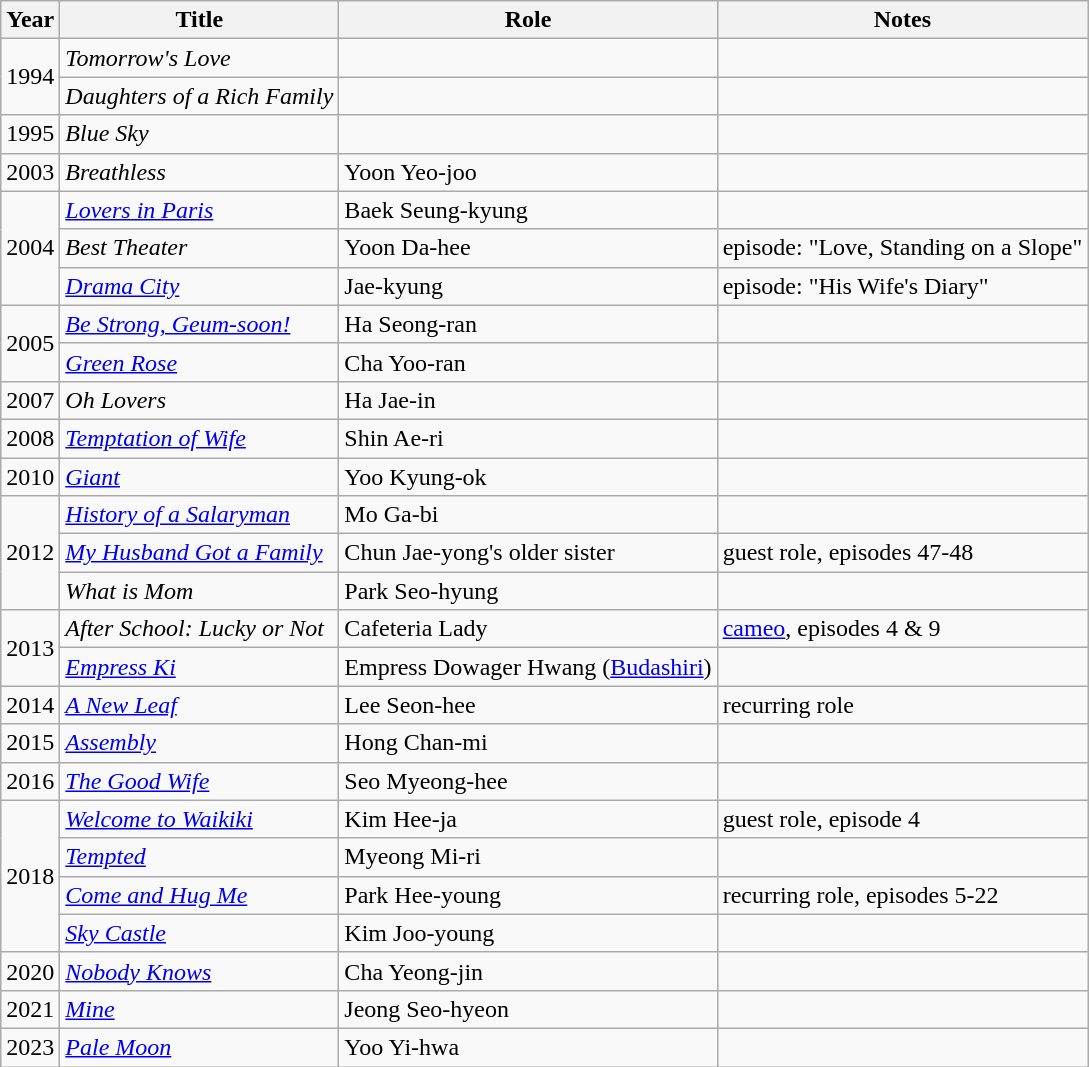<table class="wikitable sortable">
<tr>
<th>Year</th>
<th>Title</th>
<th>Role</th>
<th>Notes</th>
</tr>
<tr>
<td rowspan="2">1994</td>
<td><em>Tomorrow's Love</em></td>
<td></td>
<td></td>
</tr>
<tr>
<td><em>Daughters of a Rich Family</em></td>
<td></td>
<td></td>
</tr>
<tr>
<td>1995</td>
<td><em>Blue Sky</em></td>
<td></td>
<td></td>
</tr>
<tr>
<td>2003</td>
<td><em>Breathless</em></td>
<td>Yoon Yeo-joo</td>
<td></td>
</tr>
<tr>
<td rowspan="3">2004</td>
<td><em><a href='#'>Lovers in Paris</a></em></td>
<td>Baek Seung-kyung</td>
<td></td>
</tr>
<tr>
<td><em>Best Theater</em></td>
<td>Yoon Da-hee</td>
<td>episode: "Love, Standing on a Slope"</td>
</tr>
<tr>
<td><em><a href='#'>Drama City</a></em></td>
<td>Jae-kyung</td>
<td>episode: "His Wife's Diary"</td>
</tr>
<tr>
<td rowspan="2">2005</td>
<td><em><a href='#'>Be Strong, Geum-soon!</a></em></td>
<td>Ha Seong-ran</td>
<td></td>
</tr>
<tr>
<td><em><a href='#'>Green Rose</a></em></td>
<td>Cha Yoo-ran</td>
<td></td>
</tr>
<tr>
<td>2007</td>
<td><em>Oh Lovers</em></td>
<td>Ha Jae-in</td>
<td></td>
</tr>
<tr>
<td>2008</td>
<td><em><a href='#'>Temptation of Wife</a></em></td>
<td>Shin Ae-ri</td>
<td></td>
</tr>
<tr>
<td>2010</td>
<td><em><a href='#'>Giant</a></em></td>
<td>Yoo Kyung-ok</td>
<td></td>
</tr>
<tr>
<td rowspan="3">2012</td>
<td><em><a href='#'>History of a Salaryman</a></em></td>
<td>Mo Ga-bi</td>
<td></td>
</tr>
<tr>
<td><em><a href='#'>My Husband Got a Family</a></em></td>
<td>Chun Jae-yong's older sister</td>
<td>guest role, episodes 47-48</td>
</tr>
<tr>
<td><em>What is Mom</em></td>
<td>Park Seo-hyung</td>
<td></td>
</tr>
<tr>
<td rowspan="2">2013</td>
<td><em>After School: Lucky or Not</em></td>
<td>Cafeteria Lady</td>
<td><a href='#'>cameo</a>, episodes 4 & 9</td>
</tr>
<tr>
<td><em><a href='#'>Empress Ki</a></em></td>
<td>Empress Dowager Hwang (<a href='#'>Budashiri</a>)</td>
<td></td>
</tr>
<tr>
<td>2014</td>
<td><em><a href='#'>A New Leaf</a></em></td>
<td>Lee Seon-hee</td>
<td>recurring role</td>
</tr>
<tr>
<td>2015</td>
<td><em><a href='#'>Assembly</a></em></td>
<td>Hong Chan-mi</td>
<td></td>
</tr>
<tr>
<td>2016</td>
<td><em><a href='#'>The Good Wife</a></em></td>
<td>Seo Myeong-hee</td>
<td></td>
</tr>
<tr>
<td rowspan="4">2018</td>
<td><em><a href='#'>Welcome to Waikiki</a></em></td>
<td>Kim Hee-ja</td>
<td>guest role, episode 4</td>
</tr>
<tr>
<td><em><a href='#'>Tempted</a></em></td>
<td>Myeong Mi-ri</td>
<td></td>
</tr>
<tr>
<td><em><a href='#'>Come and Hug Me</a></em></td>
<td>Park Hee-young</td>
<td>recurring role, episodes 5-22</td>
</tr>
<tr>
<td><em><a href='#'>Sky Castle</a></em></td>
<td>Kim Joo-young</td>
<td></td>
</tr>
<tr>
<td>2020</td>
<td><em><a href='#'>Nobody Knows</a></em></td>
<td>Cha Yeong-jin</td>
<td></td>
</tr>
<tr>
<td>2021</td>
<td><em><a href='#'>Mine</a></em></td>
<td>Jeong Seo-hyeon</td>
<td></td>
</tr>
<tr>
<td>2023</td>
<td><em><a href='#'>Pale Moon</a></em></td>
<td>Yoo Yi-hwa</td>
<td></td>
</tr>
</table>
